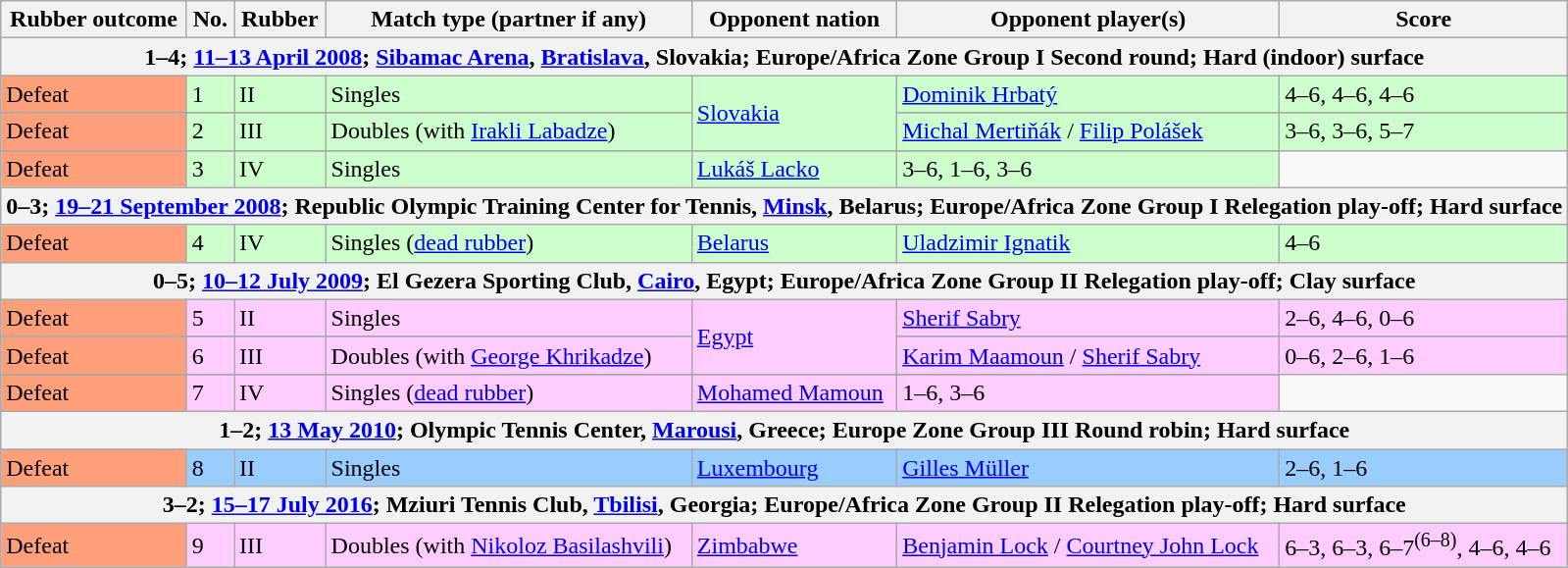<table class=wikitable>
<tr>
<th>Rubber outcome</th>
<th>No.</th>
<th>Rubber</th>
<th>Match type (partner if any)</th>
<th>Opponent nation</th>
<th>Opponent player(s)</th>
<th>Score</th>
</tr>
<tr>
<th colspan=7>1–4; <a href='#'>11–13 April 2008</a>; <a href='#'>Sibamac Arena</a>, <a href='#'>Bratislava</a>, Slovakia; Europe/Africa Zone Group I Second round; Hard (indoor) surface</th>
</tr>
<tr bgcolor=#CCFFCC>
<td bgcolor=FFA07A>Defeat</td>
<td>1</td>
<td>II</td>
<td>Singles</td>
<td rowspan=3> <a href='#'>Slovakia</a></td>
<td><a href='#'>Dominik Hrbatý</a></td>
<td>4–6, 4–6, 4–6</td>
</tr>
<tr>
</tr>
<tr bgcolor=#CCFFCC>
<td bgcolor=FFA07A>Defeat</td>
<td>2</td>
<td>III</td>
<td>Doubles (with <a href='#'>Irakli Labadze</a>)</td>
<td><a href='#'>Michal Mertiňák</a> / <a href='#'>Filip Polášek</a></td>
<td>3–6, 3–6, 5–7</td>
</tr>
<tr>
</tr>
<tr bgcolor=#CCFFCC>
<td bgcolor=FFA07A>Defeat</td>
<td>3</td>
<td>IV</td>
<td>Singles</td>
<td><a href='#'>Lukáš Lacko</a></td>
<td>3–6, 1–6, 3–6</td>
</tr>
<tr>
<th colspan=7>0–3; <a href='#'>19–21 September 2008</a>; Republic Olympic Training Center for Tennis, <a href='#'>Minsk</a>, Belarus; Europe/Africa Zone Group I Relegation play-off; Hard surface</th>
</tr>
<tr bgcolor=#CCFFCC>
<td bgcolor=FFA07A>Defeat</td>
<td>4</td>
<td>IV</td>
<td>Singles (<a href='#'>dead rubber</a>)</td>
<td> <a href='#'>Belarus</a></td>
<td><a href='#'>Uladzimir Ignatik</a></td>
<td>4–6 </td>
</tr>
<tr>
<th colspan=7>0–5; <a href='#'>10–12 July 2009</a>; El Gezera Sporting Club, <a href='#'>Cairo</a>, Egypt; Europe/Africa Zone Group II Relegation play-off; Clay surface</th>
</tr>
<tr bgcolor=#FFCCFF>
<td bgcolor=FFA07A>Defeat</td>
<td>5</td>
<td>II</td>
<td>Singles</td>
<td rowspan=3> <a href='#'>Egypt</a></td>
<td><a href='#'>Sherif Sabry</a></td>
<td>2–6, 4–6, 0–6</td>
</tr>
<tr>
</tr>
<tr bgcolor=#FFCCFF>
<td bgcolor=FFA07A>Defeat</td>
<td>6</td>
<td>III</td>
<td>Doubles (with <a href='#'>George Khrikadze</a>)</td>
<td><a href='#'>Karim Maamoun</a> / <a href='#'>Sherif Sabry</a></td>
<td>0–6, 2–6, 1–6</td>
</tr>
<tr>
</tr>
<tr bgcolor=#FFCCFF>
<td bgcolor=FFA07A>Defeat</td>
<td>7</td>
<td>IV</td>
<td>Singles (<a href='#'>dead rubber</a>)</td>
<td><a href='#'>Mohamed Mamoun</a></td>
<td>1–6, 3–6</td>
</tr>
<tr>
<th colspan=7>1–2; <a href='#'>13 May 2010</a>; Olympic Tennis Center, <a href='#'>Marousi</a>, Greece; Europe Zone Group III Round robin; Hard surface</th>
</tr>
<tr bgcolor=#99CCFF>
<td bgcolor=FFA07A>Defeat</td>
<td>8</td>
<td>II</td>
<td>Singles</td>
<td> <a href='#'>Luxembourg</a></td>
<td><a href='#'>Gilles Müller</a></td>
<td>2–6, 1–6</td>
</tr>
<tr>
<th colspan=7>3–2; <a href='#'>15–17 July 2016</a>; Mziuri Tennis Club, <a href='#'>Tbilisi</a>, Georgia; Europe/Africa Zone Group II Relegation play-off; Hard surface</th>
</tr>
<tr bgcolor=#FFCCFF>
<td bgcolor=FFA07A>Defeat</td>
<td>9</td>
<td>III</td>
<td>Doubles (with <a href='#'>Nikoloz Basilashvili</a>)</td>
<td> <a href='#'>Zimbabwe</a></td>
<td><a href='#'>Benjamin Lock</a> / <a href='#'>Courtney John Lock</a></td>
<td>6–3, 6–3, 6–7<sup>(6–8)</sup>, 4–6, 4–6</td>
</tr>
</table>
